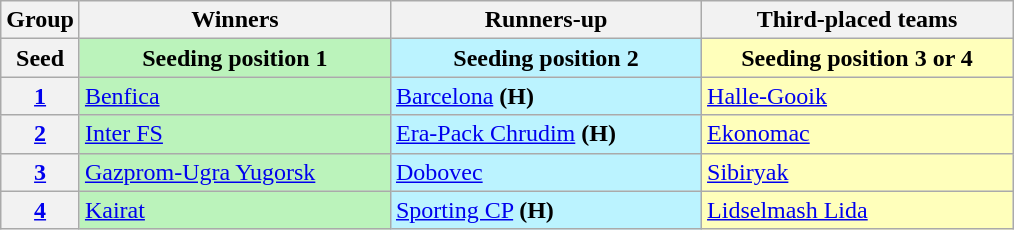<table class="wikitable">
<tr>
<th>Group</th>
<th width=200>Winners</th>
<th width=200>Runners-up</th>
<th width=200>Third-placed teams</th>
</tr>
<tr>
<th>Seed</th>
<td align=center bgcolor=#BBF3BB><strong>Seeding position 1</strong></td>
<td align=center bgcolor=#BBF3FF><strong>Seeding position 2</strong></td>
<td align=center bgcolor=#FFFFBB><strong>Seeding position 3 or 4</strong></td>
</tr>
<tr>
<th><a href='#'>1</a></th>
<td bgcolor=#BBF3BB> <a href='#'>Benfica</a></td>
<td bgcolor=#BBF3FF> <a href='#'>Barcelona</a> <strong>(H)</strong></td>
<td bgcolor=#FFFFBB> <a href='#'>Halle-Gooik</a></td>
</tr>
<tr>
<th><a href='#'>2</a></th>
<td bgcolor=#BBF3BB> <a href='#'>Inter FS</a></td>
<td bgcolor=#BBF3FF> <a href='#'>Era-Pack Chrudim</a> <strong>(H)</strong></td>
<td bgcolor=#FFFFBB> <a href='#'>Ekonomac</a></td>
</tr>
<tr>
<th><a href='#'>3</a></th>
<td bgcolor=#BBF3BB> <a href='#'>Gazprom-Ugra Yugorsk</a></td>
<td bgcolor=#BBF3FF> <a href='#'>Dobovec</a></td>
<td bgcolor=#FFFFBB> <a href='#'>Sibiryak</a></td>
</tr>
<tr>
<th><a href='#'>4</a></th>
<td bgcolor=#BBF3BB> <a href='#'>Kairat</a></td>
<td bgcolor=#BBF3FF> <a href='#'>Sporting CP</a> <strong>(H)</strong></td>
<td bgcolor=#FFFFBB> <a href='#'>Lidselmash Lida</a></td>
</tr>
</table>
